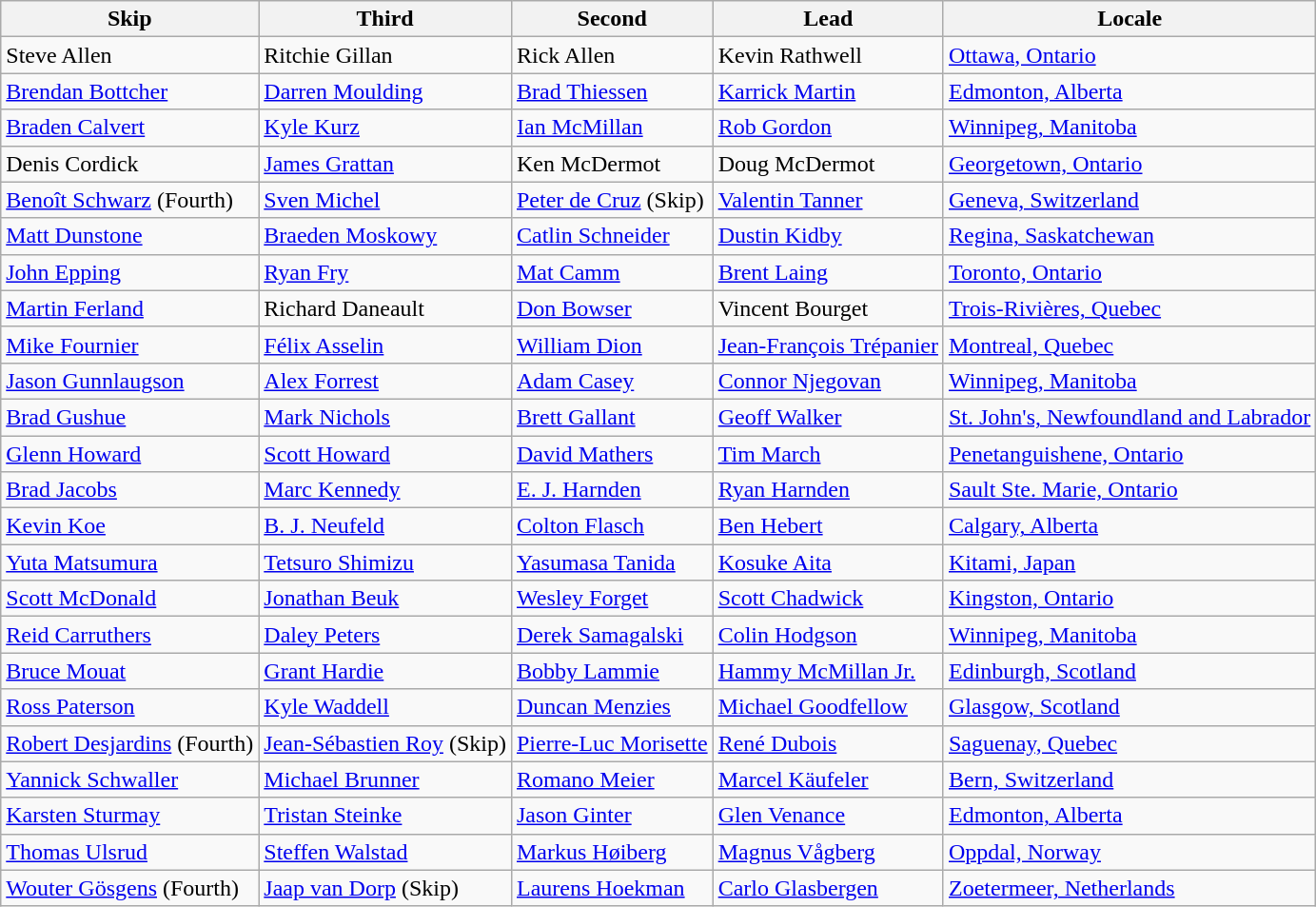<table class=wikitable>
<tr>
<th>Skip</th>
<th>Third</th>
<th>Second</th>
<th>Lead</th>
<th>Locale</th>
</tr>
<tr>
<td>Steve Allen</td>
<td>Ritchie Gillan</td>
<td>Rick Allen</td>
<td>Kevin Rathwell</td>
<td> <a href='#'>Ottawa, Ontario</a></td>
</tr>
<tr>
<td><a href='#'>Brendan Bottcher</a></td>
<td><a href='#'>Darren Moulding</a></td>
<td><a href='#'>Brad Thiessen</a></td>
<td><a href='#'>Karrick Martin</a></td>
<td> <a href='#'>Edmonton, Alberta</a></td>
</tr>
<tr>
<td><a href='#'>Braden Calvert</a></td>
<td><a href='#'>Kyle Kurz</a></td>
<td><a href='#'>Ian McMillan</a></td>
<td><a href='#'>Rob Gordon</a></td>
<td> <a href='#'>Winnipeg, Manitoba</a></td>
</tr>
<tr>
<td>Denis Cordick</td>
<td><a href='#'>James Grattan</a></td>
<td>Ken McDermot</td>
<td>Doug McDermot</td>
<td> <a href='#'>Georgetown, Ontario</a></td>
</tr>
<tr>
<td><a href='#'>Benoît Schwarz</a> (Fourth)</td>
<td><a href='#'>Sven Michel</a></td>
<td><a href='#'>Peter de Cruz</a> (Skip)</td>
<td><a href='#'>Valentin Tanner</a></td>
<td> <a href='#'>Geneva, Switzerland</a></td>
</tr>
<tr>
<td><a href='#'>Matt Dunstone</a></td>
<td><a href='#'>Braeden Moskowy</a></td>
<td><a href='#'>Catlin Schneider</a></td>
<td><a href='#'>Dustin Kidby</a></td>
<td> <a href='#'>Regina, Saskatchewan</a></td>
</tr>
<tr>
<td><a href='#'>John Epping</a></td>
<td><a href='#'>Ryan Fry</a></td>
<td><a href='#'>Mat Camm</a></td>
<td><a href='#'>Brent Laing</a></td>
<td> <a href='#'>Toronto, Ontario</a></td>
</tr>
<tr>
<td><a href='#'>Martin Ferland</a></td>
<td>Richard Daneault</td>
<td><a href='#'>Don Bowser</a></td>
<td>Vincent Bourget</td>
<td> <a href='#'>Trois-Rivières, Quebec</a></td>
</tr>
<tr>
<td><a href='#'>Mike Fournier</a></td>
<td><a href='#'>Félix Asselin</a></td>
<td><a href='#'>William Dion</a></td>
<td><a href='#'>Jean-François Trépanier</a></td>
<td> <a href='#'>Montreal, Quebec</a></td>
</tr>
<tr>
<td><a href='#'>Jason Gunnlaugson</a></td>
<td><a href='#'>Alex Forrest</a></td>
<td><a href='#'>Adam Casey</a></td>
<td><a href='#'>Connor Njegovan</a></td>
<td> <a href='#'>Winnipeg, Manitoba</a></td>
</tr>
<tr>
<td><a href='#'>Brad Gushue</a></td>
<td><a href='#'>Mark Nichols</a></td>
<td><a href='#'>Brett Gallant</a></td>
<td><a href='#'>Geoff Walker</a></td>
<td> <a href='#'>St. John's, Newfoundland and Labrador</a></td>
</tr>
<tr>
<td><a href='#'>Glenn Howard</a></td>
<td><a href='#'>Scott Howard</a></td>
<td><a href='#'>David Mathers</a></td>
<td><a href='#'>Tim March</a></td>
<td> <a href='#'>Penetanguishene, Ontario</a></td>
</tr>
<tr>
<td><a href='#'>Brad Jacobs</a></td>
<td><a href='#'>Marc Kennedy</a></td>
<td><a href='#'>E. J. Harnden</a></td>
<td><a href='#'>Ryan Harnden</a></td>
<td> <a href='#'>Sault Ste. Marie, Ontario</a></td>
</tr>
<tr>
<td><a href='#'>Kevin Koe</a></td>
<td><a href='#'>B. J. Neufeld</a></td>
<td><a href='#'>Colton Flasch</a></td>
<td><a href='#'>Ben Hebert</a></td>
<td> <a href='#'>Calgary, Alberta</a></td>
</tr>
<tr>
<td><a href='#'>Yuta Matsumura</a></td>
<td><a href='#'>Tetsuro Shimizu</a></td>
<td><a href='#'>Yasumasa Tanida</a></td>
<td><a href='#'>Kosuke Aita</a></td>
<td> <a href='#'>Kitami, Japan</a></td>
</tr>
<tr>
<td><a href='#'>Scott McDonald</a></td>
<td><a href='#'>Jonathan Beuk</a></td>
<td><a href='#'>Wesley Forget</a></td>
<td><a href='#'>Scott Chadwick</a></td>
<td> <a href='#'>Kingston, Ontario</a></td>
</tr>
<tr>
<td><a href='#'>Reid Carruthers</a></td>
<td><a href='#'>Daley Peters</a></td>
<td><a href='#'>Derek Samagalski</a></td>
<td><a href='#'>Colin Hodgson</a></td>
<td> <a href='#'>Winnipeg, Manitoba</a></td>
</tr>
<tr>
<td><a href='#'>Bruce Mouat</a></td>
<td><a href='#'>Grant Hardie</a></td>
<td><a href='#'>Bobby Lammie</a></td>
<td><a href='#'>Hammy McMillan Jr.</a></td>
<td> <a href='#'>Edinburgh, Scotland</a></td>
</tr>
<tr>
<td><a href='#'>Ross Paterson</a></td>
<td><a href='#'>Kyle Waddell</a></td>
<td><a href='#'>Duncan Menzies</a></td>
<td><a href='#'>Michael Goodfellow</a></td>
<td> <a href='#'>Glasgow, Scotland</a></td>
</tr>
<tr>
<td><a href='#'>Robert Desjardins</a> (Fourth)</td>
<td><a href='#'>Jean-Sébastien Roy</a> (Skip)</td>
<td><a href='#'>Pierre-Luc Morisette</a></td>
<td><a href='#'>René Dubois</a></td>
<td> <a href='#'>Saguenay, Quebec</a></td>
</tr>
<tr>
<td><a href='#'>Yannick Schwaller</a></td>
<td><a href='#'>Michael Brunner</a></td>
<td><a href='#'>Romano Meier</a></td>
<td><a href='#'>Marcel Käufeler</a></td>
<td> <a href='#'>Bern, Switzerland</a></td>
</tr>
<tr>
<td><a href='#'>Karsten Sturmay</a></td>
<td><a href='#'>Tristan Steinke</a></td>
<td><a href='#'>Jason Ginter</a></td>
<td><a href='#'>Glen Venance</a></td>
<td> <a href='#'>Edmonton, Alberta</a></td>
</tr>
<tr>
<td><a href='#'>Thomas Ulsrud</a></td>
<td><a href='#'>Steffen Walstad</a></td>
<td><a href='#'>Markus Høiberg</a></td>
<td><a href='#'>Magnus Vågberg</a></td>
<td> <a href='#'>Oppdal, Norway</a></td>
</tr>
<tr>
<td><a href='#'>Wouter Gösgens</a> (Fourth)</td>
<td><a href='#'>Jaap van Dorp</a> (Skip)</td>
<td><a href='#'>Laurens Hoekman</a></td>
<td><a href='#'>Carlo Glasbergen</a></td>
<td> <a href='#'>Zoetermeer, Netherlands</a></td>
</tr>
</table>
